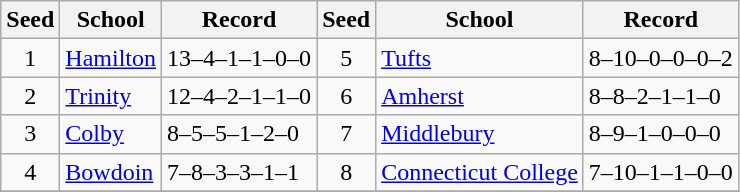<table class="wikitable">
<tr>
<th>Seed</th>
<th>School</th>
<th>Record</th>
<th>Seed</th>
<th>School</th>
<th>Record</th>
</tr>
<tr>
<td align=center>1</td>
<td><a href='#'>Hamilton</a></td>
<td>13–4–1–1–0–0</td>
<td align=center>5</td>
<td><a href='#'>Tufts</a></td>
<td>8–10–0–0–0–2</td>
</tr>
<tr>
<td align=center>2</td>
<td><a href='#'>Trinity</a></td>
<td>12–4–2–1–1–0</td>
<td align=center>6</td>
<td><a href='#'>Amherst</a></td>
<td>8–8–2–1–1–0</td>
</tr>
<tr>
<td align=center>3</td>
<td><a href='#'>Colby</a></td>
<td>8–5–5–1–2–0</td>
<td align=center>7</td>
<td><a href='#'>Middlebury</a></td>
<td>8–9–1–0–0–0</td>
</tr>
<tr>
<td align=center>4</td>
<td><a href='#'>Bowdoin</a></td>
<td>7–8–3–3–1–1</td>
<td align=center>8</td>
<td><a href='#'>Connecticut College</a></td>
<td>7–10–1–1–0–0</td>
</tr>
<tr>
</tr>
</table>
